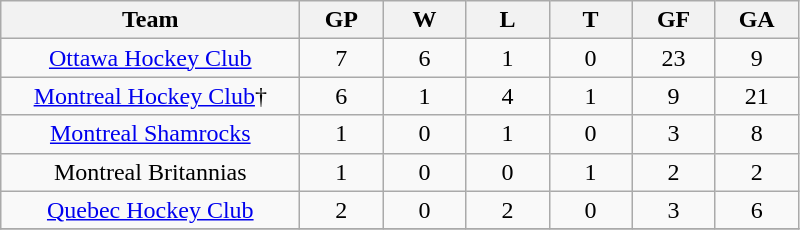<table class="wikitable" style="text-align:center;">
<tr>
<th style="width:12em">Team</th>
<th style="width:3em">GP</th>
<th style="width:3em">W</th>
<th style="width:3em">L</th>
<th style="width:3em">T</th>
<th style="width:3em">GF</th>
<th style="width:3em">GA</th>
</tr>
<tr>
<td><a href='#'>Ottawa Hockey Club</a></td>
<td>7</td>
<td>6</td>
<td>1</td>
<td>0</td>
<td>23</td>
<td>9</td>
</tr>
<tr>
<td><a href='#'>Montreal Hockey Club</a>†</td>
<td>6</td>
<td>1</td>
<td>4</td>
<td>1</td>
<td>9</td>
<td>21</td>
</tr>
<tr>
<td><a href='#'>Montreal Shamrocks</a></td>
<td>1</td>
<td>0</td>
<td>1</td>
<td>0</td>
<td>3</td>
<td>8</td>
</tr>
<tr>
<td>Montreal Britannias</td>
<td>1</td>
<td>0</td>
<td>0</td>
<td>1</td>
<td>2</td>
<td>2</td>
</tr>
<tr>
<td><a href='#'>Quebec Hockey Club</a></td>
<td>2</td>
<td>0</td>
<td>2</td>
<td>0</td>
<td>3</td>
<td>6</td>
</tr>
<tr>
</tr>
</table>
